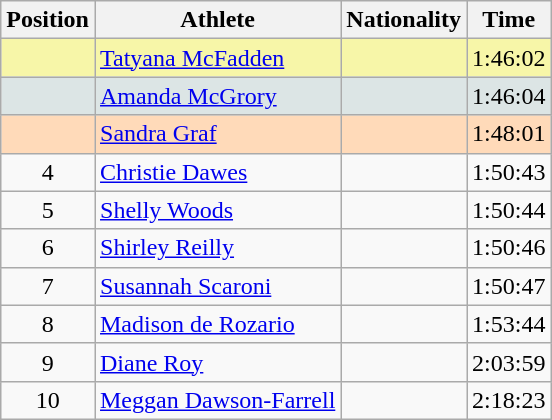<table class="wikitable sortable">
<tr>
<th>Position</th>
<th>Athlete</th>
<th>Nationality</th>
<th>Time</th>
</tr>
<tr bgcolor="#F7F6A8">
<td align=center></td>
<td><a href='#'>Tatyana McFadden</a></td>
<td></td>
<td>1:46:02 </td>
</tr>
<tr bgcolor="#DCE5E5">
<td align=center></td>
<td><a href='#'>Amanda McGrory</a></td>
<td></td>
<td>1:46:04</td>
</tr>
<tr bgcolor="#FFDAB9">
<td align=center></td>
<td><a href='#'>Sandra Graf</a></td>
<td></td>
<td>1:48:01</td>
</tr>
<tr>
<td align=center>4</td>
<td><a href='#'>Christie Dawes</a></td>
<td></td>
<td>1:50:43</td>
</tr>
<tr>
<td align=center>5</td>
<td><a href='#'>Shelly Woods</a></td>
<td></td>
<td>1:50:44</td>
</tr>
<tr>
<td align=center>6</td>
<td><a href='#'>Shirley Reilly</a></td>
<td></td>
<td>1:50:46</td>
</tr>
<tr>
<td align=center>7</td>
<td><a href='#'>Susannah Scaroni</a></td>
<td></td>
<td>1:50:47</td>
</tr>
<tr>
<td align=center>8</td>
<td><a href='#'>Madison de Rozario</a></td>
<td></td>
<td>1:53:44</td>
</tr>
<tr>
<td align=center>9</td>
<td><a href='#'>Diane Roy</a></td>
<td></td>
<td>2:03:59</td>
</tr>
<tr>
<td align=center>10</td>
<td><a href='#'>Meggan Dawson-Farrell</a></td>
<td></td>
<td>2:18:23</td>
</tr>
</table>
